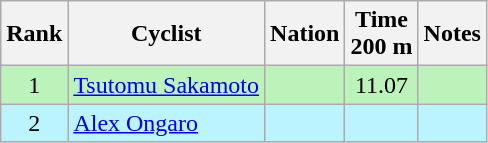<table class="wikitable sortable" style="text-align:center">
<tr>
<th>Rank</th>
<th>Cyclist</th>
<th>Nation</th>
<th>Time<br>200 m</th>
<th>Notes</th>
</tr>
<tr bgcolor=bbf3bb>
<td>1</td>
<td align=left><a href='#'>Tsutomu Sakamoto</a></td>
<td align=left></td>
<td>11.07</td>
<td></td>
</tr>
<tr bgcolor=bbf3ff>
<td>2</td>
<td align=left><a href='#'>Alex Ongaro</a></td>
<td align=left></td>
<td></td>
<td></td>
</tr>
</table>
